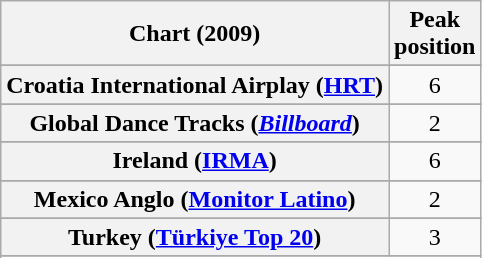<table class="wikitable sortable plainrowheaders" style="text-align:center;">
<tr>
<th align="center">Chart (2009)</th>
<th style="text-align:center;">Peak<br>position</th>
</tr>
<tr>
</tr>
<tr>
</tr>
<tr>
</tr>
<tr>
</tr>
<tr>
</tr>
<tr>
</tr>
<tr>
</tr>
<tr>
<th scope="row">Croatia International Airplay (<a href='#'>HRT</a>)</th>
<td>6</td>
</tr>
<tr>
</tr>
<tr>
</tr>
<tr>
</tr>
<tr>
</tr>
<tr>
</tr>
<tr>
</tr>
<tr>
<th scope="row">Global Dance Tracks (<em><a href='#'>Billboard</a></em>)</th>
<td style="text-align:center;">2</td>
</tr>
<tr>
</tr>
<tr>
</tr>
<tr>
<th scope="row">Ireland (<a href='#'>IRMA</a>)</th>
<td style="text-align:center;">6</td>
</tr>
<tr>
</tr>
<tr>
</tr>
<tr>
<th scope="row">Mexico Anglo (<a href='#'>Monitor Latino</a>)</th>
<td style="text-align:center;">2</td>
</tr>
<tr>
</tr>
<tr>
</tr>
<tr>
</tr>
<tr>
</tr>
<tr>
</tr>
<tr>
</tr>
<tr>
</tr>
<tr>
</tr>
<tr>
</tr>
<tr>
<th scope="row">Turkey (<a href='#'>Türkiye Top 20</a>)</th>
<td style="text-align:center;">3</td>
</tr>
<tr>
</tr>
<tr>
</tr>
<tr>
</tr>
<tr>
</tr>
<tr>
</tr>
<tr>
</tr>
<tr>
</tr>
<tr>
</tr>
<tr>
</tr>
<tr>
</tr>
</table>
